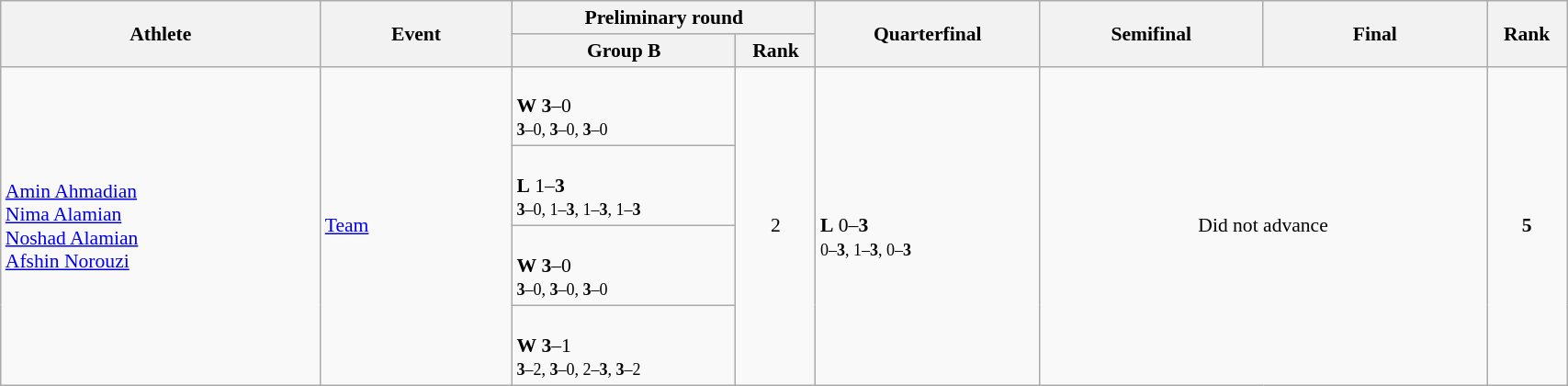<table class="wikitable" width="90%" style="text-align:left; font-size:90%">
<tr>
<th rowspan="2" width="20%">Athlete</th>
<th rowspan="2" width="12%">Event</th>
<th colspan="2">Preliminary round</th>
<th rowspan="2" width="14%">Quarterfinal</th>
<th rowspan="2" width="14%">Semifinal</th>
<th rowspan="2" width="14%">Final</th>
<th rowspan="2" width="5%">Rank</th>
</tr>
<tr>
<th width="14%">Group B</th>
<th width="5%">Rank</th>
</tr>
<tr>
<td rowspan="4"><a href='#'>Amin Ahmadian</a><br><a href='#'>Nima Alamian</a><br><a href='#'>Noshad Alamian</a><br><a href='#'>Afshin Norouzi</a></td>
<td rowspan="4"><a href='#'>Team</a></td>
<td><br><strong>W</strong> <strong>3</strong>–0<br><small><strong>3</strong>–0, <strong>3</strong>–0, <strong>3</strong>–0</small></td>
<td rowspan="4" align=center>2 <strong></strong></td>
<td rowspan="4"><br><strong>L</strong> 0–<strong>3</strong><br><small>0–<strong>3</strong>, 1–<strong>3</strong>, 0–<strong>3</strong></small></td>
<td rowspan="4" colspan=2 align=center>Did not advance</td>
<td rowspan="4" align="center"><strong>5</strong></td>
</tr>
<tr>
<td><br><strong>L</strong> 1–<strong>3</strong><br><small><strong>3</strong>–0, 1–<strong>3</strong>, 1–<strong>3</strong>, 1–<strong>3</strong></small></td>
</tr>
<tr>
<td><br><strong>W</strong> <strong>3</strong>–0<br><small><strong>3</strong>–0, <strong>3</strong>–0, <strong>3</strong>–0</small></td>
</tr>
<tr>
<td><br><strong>W</strong> <strong>3</strong>–1<br><small><strong>3</strong>–2, <strong>3</strong>–0, 2–<strong>3</strong>, <strong>3</strong>–2</small></td>
</tr>
</table>
